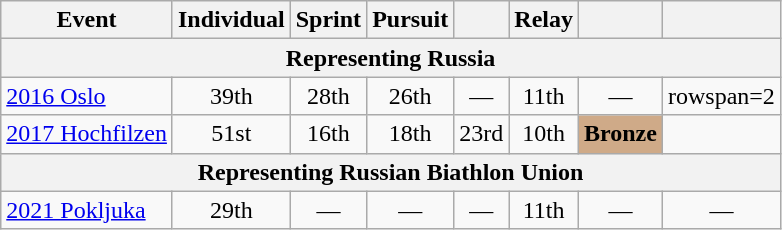<table class="wikitable" style="text-align: center;">
<tr ">
<th>Event</th>
<th>Individual</th>
<th>Sprint</th>
<th>Pursuit</th>
<th></th>
<th>Relay</th>
<th></th>
<th></th>
</tr>
<tr>
<th colspan=8>Representing  Russia</th>
</tr>
<tr>
<td align=left> <a href='#'>2016 Oslo</a></td>
<td>39th</td>
<td>28th</td>
<td>26th</td>
<td>—</td>
<td>11th</td>
<td>—</td>
<td>rowspan=2 </td>
</tr>
<tr>
<td align=left> <a href='#'>2017 Hochfilzen</a></td>
<td>51st</td>
<td>16th</td>
<td>18th</td>
<td>23rd</td>
<td>10th</td>
<td style="background:#cfaa88;"><strong>Bronze</strong></td>
</tr>
<tr>
<th colspan=8>Representing Russian Biathlon Union</th>
</tr>
<tr>
<td align=left> <a href='#'>2021 Pokljuka</a></td>
<td>29th</td>
<td>—</td>
<td>—</td>
<td>—</td>
<td>11th</td>
<td>—</td>
<td>—</td>
</tr>
</table>
